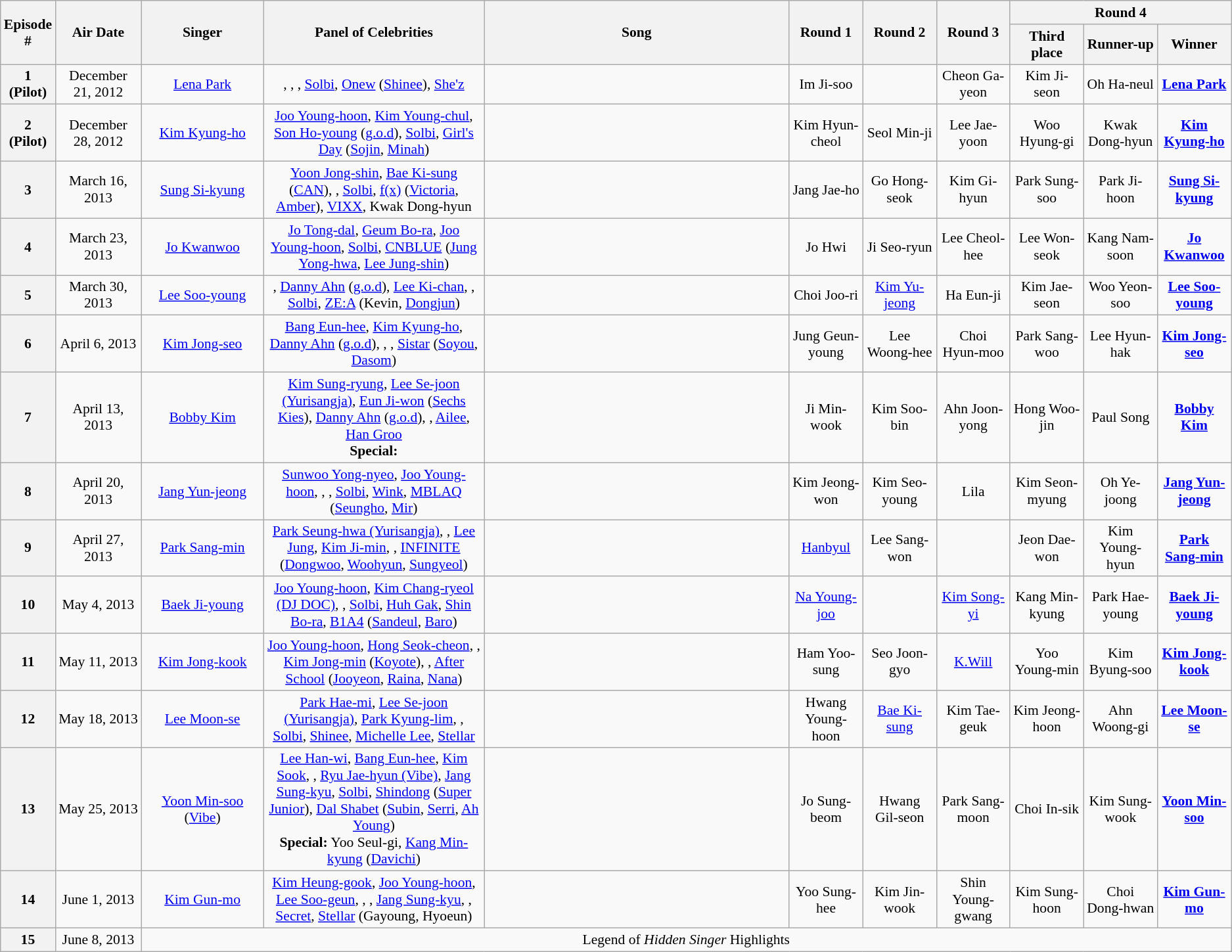<table class="wikitable" style="text-align:center; font-size:90%;">
<tr>
<th rowspan="2" width="4%">Episode #</th>
<th rowspan="2" width="7%">Air Date</th>
<th rowspan="2" width="10%">Singer</th>
<th rowspan="2" width="18%">Panel of Celebrities</th>
<th rowspan="2" width="25%">Song</th>
<th rowspan="2" width="6%">Round 1</th>
<th rowspan="2" width="6%">Round 2</th>
<th rowspan="2" width="6%">Round 3</th>
<th colspan="3" width="18%">Round 4</th>
</tr>
<tr>
<th width="6%">Third place</th>
<th width="6%">Runner-up</th>
<th width="6%">Winner</th>
</tr>
<tr>
<th>1<br>(Pilot)</th>
<td>December 21, 2012</td>
<td><a href='#'>Lena Park</a></td>
<td>, , , <a href='#'>Solbi</a>, <a href='#'>Onew</a> (<a href='#'>Shinee</a>), <a href='#'>She'z</a></td>
<td></td>
<td>Im Ji-soo</td>
<td></td>
<td>Cheon Ga-yeon</td>
<td>Kim Ji-seon</td>
<td>Oh Ha-neul</td>
<td><strong><a href='#'>Lena Park</a></strong></td>
</tr>
<tr>
<th>2<br>(Pilot)</th>
<td>December 28, 2012</td>
<td><a href='#'>Kim Kyung-ho</a></td>
<td><a href='#'>Joo Young-hoon</a>, <a href='#'>Kim Young-chul</a>, <a href='#'>Son Ho-young</a> (<a href='#'>g.o.d</a>), <a href='#'>Solbi</a>, <a href='#'>Girl's Day</a> (<a href='#'>Sojin</a>, <a href='#'>Minah</a>)</td>
<td></td>
<td>Kim Hyun-cheol</td>
<td>Seol Min-ji </td>
<td>Lee Jae-yoon</td>
<td>Woo Hyung-gi</td>
<td>Kwak Dong-hyun</td>
<td><strong><a href='#'>Kim Kyung-ho</a></strong></td>
</tr>
<tr>
<th>3</th>
<td>March 16, 2013</td>
<td><a href='#'>Sung Si-kyung</a></td>
<td><a href='#'>Yoon Jong-shin</a>, <a href='#'>Bae Ki-sung</a> (<a href='#'>CAN</a>), , <a href='#'>Solbi</a>, <a href='#'>f(x)</a> (<a href='#'>Victoria</a>, <a href='#'>Amber</a>), <a href='#'>VIXX</a>, Kwak Dong-hyun</td>
<td></td>
<td>Jang Jae-ho</td>
<td>Go Hong-seok</td>
<td>Kim Gi-hyun</td>
<td>Park Sung-soo</td>
<td>Park Ji-hoon</td>
<td><strong><a href='#'>Sung Si-kyung</a></strong></td>
</tr>
<tr>
<th>4</th>
<td>March 23, 2013</td>
<td><a href='#'>Jo Kwanwoo</a></td>
<td><a href='#'>Jo Tong-dal</a>, <a href='#'>Geum Bo-ra</a>, <a href='#'>Joo Young-hoon</a>, <a href='#'>Solbi</a>, <a href='#'>CNBLUE</a> (<a href='#'>Jung Yong-hwa</a>, <a href='#'>Lee Jung-shin</a>)</td>
<td></td>
<td>Jo Hwi</td>
<td>Ji Seo-ryun</td>
<td>Lee Cheol-hee</td>
<td>Lee Won-seok</td>
<td>Kang Nam-soon</td>
<td><strong><a href='#'>Jo Kwanwoo</a></strong></td>
</tr>
<tr>
<th>5</th>
<td>March 30, 2013</td>
<td><a href='#'>Lee Soo-young</a></td>
<td>, <a href='#'>Danny Ahn</a> (<a href='#'>g.o.d</a>), <a href='#'>Lee Ki-chan</a>, , <a href='#'>Solbi</a>, <a href='#'>ZE:A</a> (Kevin, <a href='#'>Dongjun</a>)</td>
<td></td>
<td>Choi Joo-ri</td>
<td><a href='#'>Kim Yu-jeong</a></td>
<td>Ha Eun-ji</td>
<td>Kim Jae-seon </td>
<td>Woo Yeon-soo</td>
<td><strong><a href='#'>Lee Soo-young</a></strong></td>
</tr>
<tr>
<th>6</th>
<td>April 6, 2013</td>
<td><a href='#'>Kim Jong-seo</a></td>
<td><a href='#'>Bang Eun-hee</a>, <a href='#'>Kim Kyung-ho</a>, <a href='#'>Danny Ahn</a> (<a href='#'>g.o.d</a>), , , <a href='#'>Sistar</a> (<a href='#'>Soyou</a>, <a href='#'>Dasom</a>)</td>
<td></td>
<td>Jung Geun-young</td>
<td>Lee Woong-hee</td>
<td>Choi Hyun-moo</td>
<td>Park Sang-woo</td>
<td>Lee Hyun-hak</td>
<td><strong><a href='#'>Kim Jong-seo</a></strong></td>
</tr>
<tr>
<th>7</th>
<td>April 13, 2013</td>
<td><a href='#'>Bobby Kim</a></td>
<td><a href='#'>Kim Sung-ryung</a>, <a href='#'>Lee Se-joon (Yurisangja)</a>, <a href='#'>Eun Ji-won</a> (<a href='#'>Sechs Kies</a>), <a href='#'>Danny Ahn</a> (<a href='#'>g.o.d</a>), , <a href='#'>Ailee</a>, <a href='#'>Han Groo</a><br><strong>Special:</strong> </td>
<td></td>
<td>Ji Min-wook</td>
<td>Kim Soo-bin</td>
<td>Ahn Joon-yong</td>
<td>Hong Woo-jin</td>
<td>Paul Song</td>
<td><strong><a href='#'>Bobby Kim</a></strong></td>
</tr>
<tr>
<th>8</th>
<td>April 20, 2013</td>
<td><a href='#'>Jang Yun-jeong</a></td>
<td><a href='#'>Sunwoo Yong-nyeo</a>, <a href='#'>Joo Young-hoon</a>, , , <a href='#'>Solbi</a>, <a href='#'>Wink</a>, <a href='#'>MBLAQ</a> (<a href='#'>Seungho</a>, <a href='#'>Mir</a>)</td>
<td></td>
<td>Kim Jeong-won</td>
<td>Kim Seo-young</td>
<td>Lila</td>
<td>Kim Seon-myung</td>
<td>Oh Ye-joong</td>
<td><strong><a href='#'>Jang Yun-jeong</a></strong></td>
</tr>
<tr>
<th>9</th>
<td>April 27, 2013</td>
<td><a href='#'>Park Sang-min</a></td>
<td><a href='#'>Park Seung-hwa (Yurisangja)</a>, , <a href='#'>Lee Jung</a>, <a href='#'>Kim Ji-min</a>, , <a href='#'>INFINITE</a> (<a href='#'>Dongwoo</a>, <a href='#'>Woohyun</a>, <a href='#'>Sungyeol</a>)</td>
<td></td>
<td><a href='#'>Hanbyul</a></td>
<td>Lee Sang-won</td>
<td></td>
<td>Jeon Dae-won</td>
<td>Kim Young-hyun</td>
<td><strong><a href='#'>Park Sang-min</a></strong></td>
</tr>
<tr>
<th>10</th>
<td>May 4, 2013</td>
<td><a href='#'>Baek Ji-young</a></td>
<td><a href='#'>Joo Young-hoon</a>, <a href='#'>Kim Chang-ryeol (DJ DOC)</a>, , <a href='#'>Solbi</a>, <a href='#'>Huh Gak</a>, <a href='#'>Shin Bo-ra</a>, <a href='#'>B1A4</a> (<a href='#'>Sandeul</a>, <a href='#'>Baro</a>)</td>
<td></td>
<td><a href='#'>Na Young-joo</a></td>
<td></td>
<td><a href='#'>Kim Song-yi</a></td>
<td>Kang Min-kyung</td>
<td>Park Hae-young</td>
<td><strong><a href='#'>Baek Ji-young</a></strong></td>
</tr>
<tr>
<th>11</th>
<td>May 11, 2013</td>
<td><a href='#'>Kim Jong-kook</a></td>
<td><a href='#'>Joo Young-hoon</a>, <a href='#'>Hong Seok-cheon</a>, , <a href='#'>Kim Jong-min</a> (<a href='#'>Koyote</a>), , <a href='#'>After School</a> (<a href='#'>Jooyeon</a>, <a href='#'>Raina</a>, <a href='#'>Nana</a>)</td>
<td></td>
<td>Ham Yoo-sung</td>
<td>Seo Joon-gyo</td>
<td><a href='#'>K.Will</a></td>
<td>Yoo Young-min</td>
<td>Kim Byung-soo</td>
<td><strong><a href='#'>Kim Jong-kook</a></strong></td>
</tr>
<tr>
<th>12</th>
<td>May 18, 2013</td>
<td><a href='#'>Lee Moon-se</a></td>
<td><a href='#'>Park Hae-mi</a>, <a href='#'>Lee Se-joon (Yurisangja)</a>, <a href='#'>Park Kyung-lim</a>, , <a href='#'>Solbi</a>, <a href='#'>Shinee</a>, <a href='#'>Michelle Lee</a>, <a href='#'>Stellar</a></td>
<td></td>
<td>Hwang Young-hoon</td>
<td><a href='#'>Bae Ki-sung</a></td>
<td>Kim Tae-geuk</td>
<td>Kim Jeong-hoon</td>
<td>Ahn Woong-gi</td>
<td><strong><a href='#'>Lee Moon-se</a></strong></td>
</tr>
<tr>
<th>13</th>
<td>May 25, 2013</td>
<td><a href='#'>Yoon Min-soo</a> (<a href='#'>Vibe</a>)</td>
<td><a href='#'>Lee Han-wi</a>, <a href='#'>Bang Eun-hee</a>, <a href='#'>Kim Sook</a>, , <a href='#'>Ryu Jae-hyun (Vibe)</a>, <a href='#'>Jang Sung-kyu</a>, <a href='#'>Solbi</a>, <a href='#'>Shindong</a> (<a href='#'>Super Junior</a>), <a href='#'>Dal Shabet</a> (<a href='#'>Subin</a>, <a href='#'>Serri</a>, <a href='#'>Ah Young</a>)<br><strong>Special:</strong> Yoo Seul-gi, <a href='#'>Kang Min-kyung</a> (<a href='#'>Davichi</a>)</td>
<td></td>
<td>Jo Sung-beom</td>
<td>Hwang Gil-seon</td>
<td>Park Sang-moon</td>
<td>Choi In-sik</td>
<td>Kim Sung-wook</td>
<td><strong><a href='#'>Yoon Min-soo</a></strong></td>
</tr>
<tr>
<th>14</th>
<td>June 1, 2013</td>
<td><a href='#'>Kim Gun-mo</a></td>
<td><a href='#'>Kim Heung-gook</a>, <a href='#'>Joo Young-hoon</a>, <a href='#'>Lee Soo-geun</a>, , , <a href='#'>Jang Sung-kyu</a>, , <a href='#'>Secret</a>, <a href='#'>Stellar</a> (Gayoung, Hyoeun)</td>
<td></td>
<td>Yoo Sung-hee</td>
<td>Kim Jin-wook</td>
<td>Shin Young-gwang</td>
<td>Kim Sung-hoon</td>
<td>Choi Dong-hwan</td>
<td><strong><a href='#'>Kim Gun-mo</a></strong></td>
</tr>
<tr>
<th>15</th>
<td>June 8, 2013</td>
<td colspan="9">Legend of <em>Hidden Singer</em> Highlights</td>
</tr>
</table>
